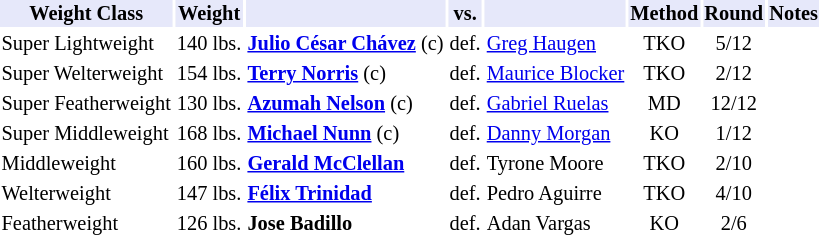<table class="toccolours" style="font-size: 85%;">
<tr>
<th style="background:#e6e8fa; color:#000; text-align:center;">Weight Class</th>
<th style="background:#e6e8fa; color:#000; text-align:center;">Weight</th>
<th style="background:#e6e8fa; color:#000; text-align:center;"></th>
<th style="background:#e6e8fa; color:#000; text-align:center;">vs.</th>
<th style="background:#e6e8fa; color:#000; text-align:center;"></th>
<th style="background:#e6e8fa; color:#000; text-align:center;">Method</th>
<th style="background:#e6e8fa; color:#000; text-align:center;">Round</th>
<th style="background:#e6e8fa; color:#000; text-align:center;">Notes</th>
</tr>
<tr>
<td>Super Lightweight</td>
<td>140 lbs.</td>
<td><strong><a href='#'>Julio César Chávez</a></strong> (c)</td>
<td>def.</td>
<td><a href='#'>Greg Haugen</a></td>
<td align=center>TKO</td>
<td align=center>5/12</td>
<td></td>
</tr>
<tr>
<td>Super Welterweight</td>
<td>154 lbs.</td>
<td><strong><a href='#'>Terry Norris</a></strong> (c)</td>
<td>def.</td>
<td><a href='#'>Maurice Blocker</a></td>
<td align=center>TKO</td>
<td align=center>2/12</td>
<td></td>
</tr>
<tr>
<td>Super Featherweight</td>
<td>130 lbs.</td>
<td><strong><a href='#'>Azumah Nelson</a></strong> (c)</td>
<td>def.</td>
<td><a href='#'>Gabriel Ruelas</a></td>
<td align=center>MD</td>
<td align=center>12/12</td>
<td></td>
</tr>
<tr>
<td>Super Middleweight</td>
<td>168 lbs.</td>
<td><strong><a href='#'>Michael Nunn</a></strong> (c)</td>
<td>def.</td>
<td><a href='#'>Danny Morgan</a></td>
<td align=center>KO</td>
<td align=center>1/12</td>
<td></td>
</tr>
<tr>
<td>Middleweight</td>
<td>160 lbs.</td>
<td><strong><a href='#'>Gerald McClellan</a></strong></td>
<td>def.</td>
<td>Tyrone Moore</td>
<td align=center>TKO</td>
<td align=center>2/10</td>
</tr>
<tr>
<td>Welterweight</td>
<td>147 lbs.</td>
<td><strong><a href='#'>Félix Trinidad</a></strong></td>
<td>def.</td>
<td>Pedro Aguirre</td>
<td align=center>TKO</td>
<td align=center>4/10</td>
</tr>
<tr>
<td>Featherweight</td>
<td>126 lbs.</td>
<td><strong>Jose Badillo</strong></td>
<td>def.</td>
<td>Adan Vargas</td>
<td align=center>KO</td>
<td align=center>2/6</td>
</tr>
</table>
